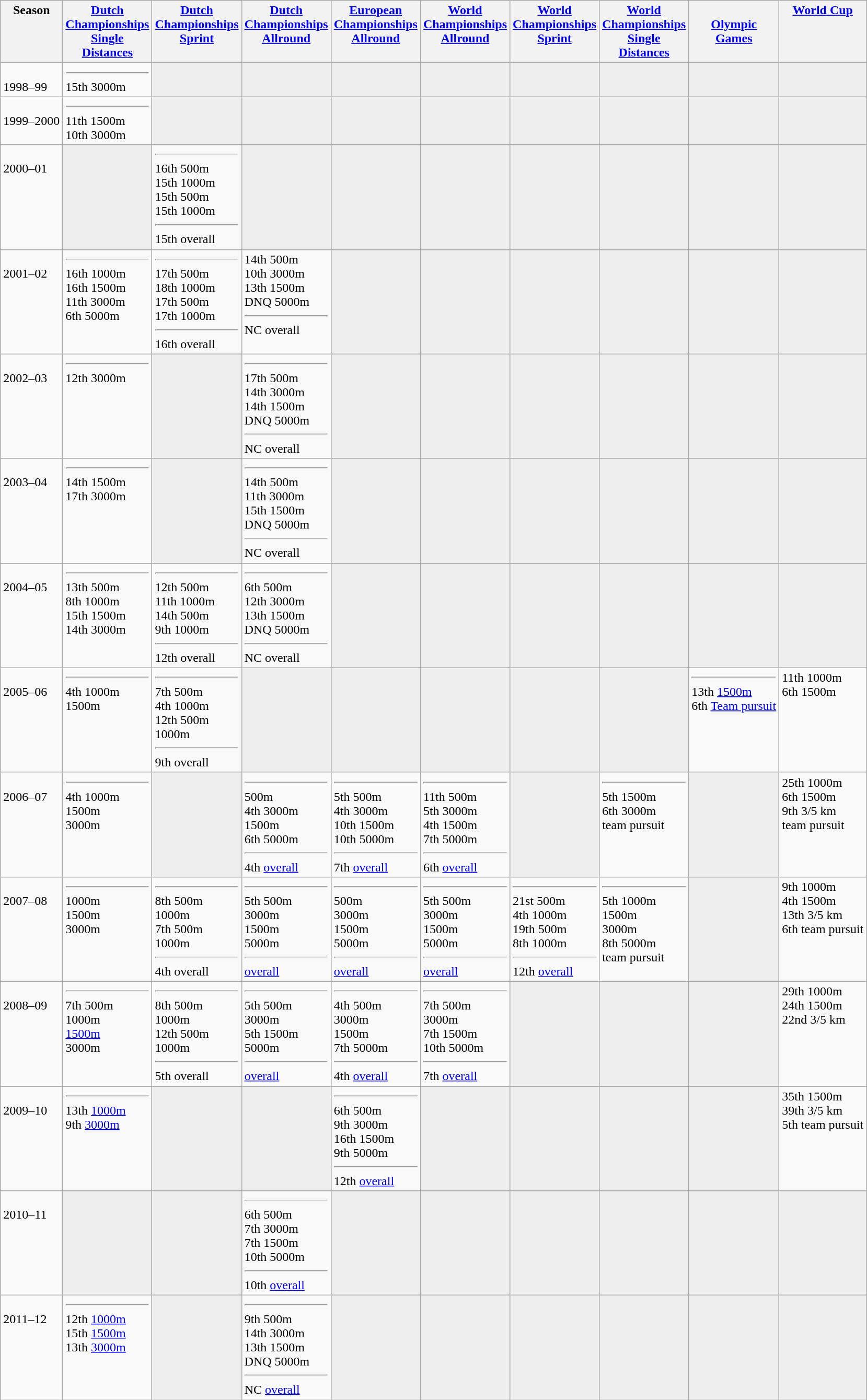<table class="wikitable">
<tr style="vertical-align: top;">
<th>Season</th>
<th><a href='#'>Dutch <br> Championships <br> Single <br> Distances</a></th>
<th><a href='#'>Dutch <br> Championships <br> Sprint</a></th>
<th><a href='#'>Dutch <br> Championships <br> Allround</a></th>
<th><a href='#'>European <br> Championships <br> Allround</a></th>
<th><a href='#'>World <br> Championships <br> Allround</a></th>
<th><a href='#'>World <br> Championships <br> Sprint</a></th>
<th><a href='#'>World <br> Championships <br> Single <br> Distances</a></th>
<th> <br> <a href='#'>Olympic <br> Games</a></th>
<th><a href='#'>World Cup</a></th>
</tr>
<tr style="vertical-align: top;">
<td><br> 1998–99</td>
<td> <hr> 15th 3000m</td>
<td bgcolor=#EEEEEE></td>
<td bgcolor=#EEEEEE></td>
<td bgcolor=#EEEEEE></td>
<td bgcolor=#EEEEEE></td>
<td bgcolor=#EEEEEE></td>
<td bgcolor=#EEEEEE></td>
<td bgcolor=#EEEEEE></td>
<td bgcolor=#EEEEEE></td>
</tr>
<tr style="vertical-align: top;">
<td><br> 1999–2000</td>
<td> <hr>11th 1500m <br>10th 3000m</td>
<td bgcolor=#EEEEEE></td>
<td bgcolor=#EEEEEE></td>
<td bgcolor=#EEEEEE></td>
<td bgcolor=#EEEEEE></td>
<td bgcolor=#EEEEEE></td>
<td bgcolor=#EEEEEE></td>
<td bgcolor=#EEEEEE></td>
<td bgcolor=#EEEEEE></td>
</tr>
<tr style="vertical-align: top;">
<td><br> 2000–01</td>
<td bgcolor=#EEEEEE></td>
<td> <hr> 16th 500m <br> 15th 1000m <br> 15th 500m <br> 15th 1000m <hr> 15th overall</td>
<td bgcolor=#EEEEEE></td>
<td bgcolor=#EEEEEE></td>
<td bgcolor=#EEEEEE></td>
<td bgcolor=#EEEEEE></td>
<td bgcolor=#EEEEEE></td>
<td bgcolor=#EEEEEE></td>
<td bgcolor=#EEEEEE></td>
</tr>
<tr style="vertical-align: top;">
<td><br> 2001–02</td>
<td> <hr>16th 1000m <br>16th 1500m <br> 11th 3000m <br> 6th 5000m</td>
<td> <hr> 17th 500m <br> 18th 1000m <br> 17th 500m <br> 17th 1000m <hr> 16th overall</td>
<td> 14th 500m <br> 10th 3000m <br> 13th 1500m <br> DNQ 5000m <hr> NC overall</td>
<td bgcolor=#EEEEEE></td>
<td bgcolor=#EEEEEE></td>
<td bgcolor=#EEEEEE></td>
<td bgcolor=#EEEEEE></td>
<td bgcolor=#EEEEEE></td>
<td bgcolor=#EEEEEE></td>
</tr>
<tr style="vertical-align: top;">
<td><br> 2002–03</td>
<td> <hr>12th 3000m</td>
<td bgcolor=#EEEEEE></td>
<td> <hr> 17th 500m <br> 14th 3000m <br> 14th 1500m <br> DNQ 5000m <hr> NC overall</td>
<td bgcolor=#EEEEEE></td>
<td bgcolor=#EEEEEE></td>
<td bgcolor=#EEEEEE></td>
<td bgcolor=#EEEEEE></td>
<td bgcolor=#EEEEEE></td>
<td bgcolor=#EEEEEE></td>
</tr>
<tr style="vertical-align: top;">
<td><br> 2003–04</td>
<td> <hr>14th 1500m <br>17th 3000m</td>
<td bgcolor=#EEEEEE></td>
<td> <hr> 14th 500m <br> 11th 3000m <br> 15th 1500m <br> DNQ 5000m <hr> NC overall</td>
<td bgcolor=#EEEEEE></td>
<td bgcolor=#EEEEEE></td>
<td bgcolor=#EEEEEE></td>
<td bgcolor=#EEEEEE></td>
<td bgcolor=#EEEEEE></td>
<td bgcolor=#EEEEEE></td>
</tr>
<tr style="vertical-align: top;">
<td><br> 2004–05</td>
<td> <hr>13th 500m <br> 8th 1000m <br> 15th 1500m <br> 14th 3000m</td>
<td> <hr> 12th 500m <br> 11th 1000m <br> 14th 500m <br> 9th 1000m <hr> 12th overall</td>
<td> <hr> 6th 500m <br> 12th 3000m <br> 13th 1500m <br> DNQ 5000m <hr> NC overall</td>
<td bgcolor=#EEEEEE></td>
<td bgcolor=#EEEEEE></td>
<td bgcolor=#EEEEEE></td>
<td bgcolor=#EEEEEE></td>
<td bgcolor=#EEEEEE></td>
<td bgcolor=#EEEEEE></td>
</tr>
<tr style="vertical-align: top;">
<td><br> 2005–06</td>
<td> <hr> 4th 1000m <br>  1500m</td>
<td> <hr> 7th 500m <br> 4th 1000m <br> 12th 500m <br>  1000m <hr> 9th overall</td>
<td bgcolor=#EEEEEE></td>
<td bgcolor=#EEEEEE></td>
<td bgcolor=#EEEEEE></td>
<td bgcolor=#EEEEEE></td>
<td bgcolor=#EEEEEE></td>
<td> <hr> 13th <a href='#'>1500m</a> <br> 6th <a href='#'>Team pursuit</a></td>
<td>11th 1000m <br>6th 1500m</td>
</tr>
<tr style="vertical-align: top;">
<td><br> 2006–07</td>
<td> <hr> 4th 1000m <br> 1500m <br> 3000m</td>
<td bgcolor=#EEEEEE></td>
<td> <hr>  500m <br> 4th 3000m <br>  1500m <br> 6th 5000m <hr> 4th <a href='#'>overall</a></td>
<td> <hr> 5th 500m <br> 4th 3000m <br> 10th 1500m <br> 10th 5000m <br> <hr> 7th <a href='#'>overall</a></td>
<td> <hr> 11th 500m <br> 5th 3000m <br> 4th 1500m <br> 7th 5000m <hr> 6th <a href='#'>overall</a></td>
<td bgcolor=#EEEEEE></td>
<td> <hr> 5th 1500m <br> 6th 3000m <br> team pursuit</td>
<td bgcolor=#EEEEEE></td>
<td>25th 1000m <br>6th 1500m <br>9th 3/5 km <br> team pursuit</td>
</tr>
<tr style="vertical-align: top;">
<td><br> 2007–08</td>
<td> <hr>  1000m <br> 1500m <br> 3000m</td>
<td> <hr> 8th 500m <br>  1000m <br> 7th 500m <br>  1000m <hr> 4th overall</td>
<td> <hr> 5th 500m <br>  3000m <br>  1500m <br>  5000m <hr>  <a href='#'>overall</a></td>
<td> <hr>  500m <br>  3000m <br>  1500m <br>  5000m <hr>  <a href='#'>overall</a></td>
<td> <hr> 5th 500m <br>  3000m <br>  1500m <br>  5000m <hr>  <a href='#'>overall</a></td>
<td> <hr> 21st 500m <br> 4th 1000m <br> 19th 500m <br> 8th 1000m <hr> 12th <a href='#'>overall</a></td>
<td> <hr> 5th 1000m <br> 1500m <br> 3000m <br>8th 5000m <br> team pursuit</td>
<td bgcolor=#EEEEEE></td>
<td>9th 1000m <br>4th 1500m <br>13th 3/5 km <br> 6th team pursuit</td>
</tr>
<tr style="vertical-align: top;">
<td><br> 2008–09</td>
<td> <hr> 7th 500m <br>  1000m <br>  <a href='#'>1500m</a> <br> 3000m <br></td>
<td> <hr> 8th 500m <br>  1000m <br> 12th 500m <br>  1000m <hr> 5th overall</td>
<td> <hr> 5th 500m <br>  3000m <br> 5th 1500m <br>  5000m <hr>  <a href='#'>overall</a></td>
<td> <hr> 4th 500m <br>  3000m <br>  1500m <br> 7th 5000m <hr> 4th <a href='#'>overall</a></td>
<td> <hr> 7th 500m <br>  3000m <br> 7th 1500m <br> 10th 5000m <hr> 7th <a href='#'>overall</a></td>
<td bgcolor=#EEEEEE></td>
<td bgcolor=#EEEEEE></td>
<td bgcolor=#EEEEEE></td>
<td>29th 1000m <br> 24th 1500m <br>22nd 3/5 km</td>
</tr>
<tr style="vertical-align: top;">
<td><br> 2009–10</td>
<td> <hr>13th <a href='#'>1000m</a> <br> 9th <a href='#'>3000m</a></td>
<td bgcolor=#EEEEEE></td>
<td bgcolor=#EEEEEE></td>
<td> <hr> 6th 500m <br> 9th 3000m <br> 16th 1500m <br> 9th 5000m <hr> 12th <a href='#'>overall</a></td>
<td bgcolor=#EEEEEE></td>
<td bgcolor=#EEEEEE></td>
<td bgcolor=#EEEEEE></td>
<td bgcolor=#EEEEEE></td>
<td>35th 1500m <br>39th 3/5 km <br> 5th team pursuit</td>
</tr>
<tr style="vertical-align: top;">
<td><br> 2010–11</td>
<td bgcolor=#EEEEEE></td>
<td bgcolor=#EEEEEE></td>
<td> <hr> 6th 500m <br> 7th 3000m <br> 7th 1500m <br> 10th 5000m <hr> 10th <a href='#'>overall</a></td>
<td bgcolor=#EEEEEE></td>
<td bgcolor=#EEEEEE></td>
<td bgcolor=#EEEEEE></td>
<td bgcolor=#EEEEEE></td>
<td bgcolor=#EEEEEE></td>
<td bgcolor=#EEEEEE></td>
</tr>
<tr style="vertical-align: top;">
<td><br> 2011–12</td>
<td> <hr> 12th <a href='#'>1000m</a> <br> 15th <a href='#'>1500m</a> <br> 13th <a href='#'>3000m</a></td>
<td bgcolor=#EEEEEE></td>
<td> <hr> 9th 500m <br> 14th 3000m <br> 13th 1500m <br> DNQ 5000m <hr> NC <a href='#'>overall</a></td>
<td bgcolor=#EEEEEE></td>
<td bgcolor=#EEEEEE></td>
<td bgcolor=#EEEEEE></td>
<td bgcolor=#EEEEEE></td>
<td bgcolor=#EEEEEE></td>
<td bgcolor=#EEEEEE></td>
</tr>
</table>
